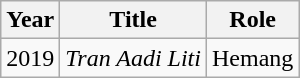<table class="wikitable">
<tr>
<th>Year</th>
<th>Title</th>
<th>Role</th>
</tr>
<tr>
<td>2019</td>
<td><em>Tran Aadi Liti</em></td>
<td>Hemang</td>
</tr>
</table>
